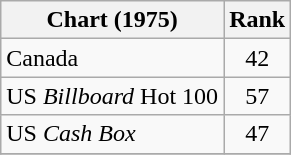<table class="wikitable sortable">
<tr>
<th>Chart (1975)</th>
<th style="text-align:center;">Rank</th>
</tr>
<tr>
<td>Canada </td>
<td style="text-align:center;">42</td>
</tr>
<tr>
<td>US <em>Billboard</em> Hot 100</td>
<td style="text-align:center;">57</td>
</tr>
<tr>
<td>US <em>Cash Box</em> </td>
<td style="text-align:center;">47</td>
</tr>
<tr>
</tr>
</table>
